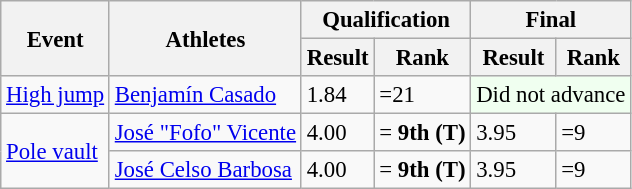<table class=wikitable style="font-size:95%">
<tr>
<th rowspan="2">Event</th>
<th rowspan="2">Athletes</th>
<th colspan="2">Qualification</th>
<th colspan="2">Final</th>
</tr>
<tr>
<th>Result</th>
<th>Rank</th>
<th>Result</th>
<th>Rank</th>
</tr>
<tr>
<td rowspan="1"><a href='#'>High jump</a></td>
<td><a href='#'>Benjamín Casado</a></td>
<td>1.84</td>
<td>=21</td>
<td align=center colspan="2" bgcolor="honeydew">Did not advance</td>
</tr>
<tr>
<td rowspan="2"><a href='#'>Pole vault</a></td>
<td><a href='#'>José "Fofo" Vicente</a></td>
<td>4.00</td>
<td>= <strong>9th (T)</strong></td>
<td>3.95</td>
<td>=9</td>
</tr>
<tr>
<td><a href='#'>José Celso Barbosa</a></td>
<td>4.00</td>
<td>= <strong>9th (T)</strong></td>
<td>3.95</td>
<td>=9</td>
</tr>
</table>
